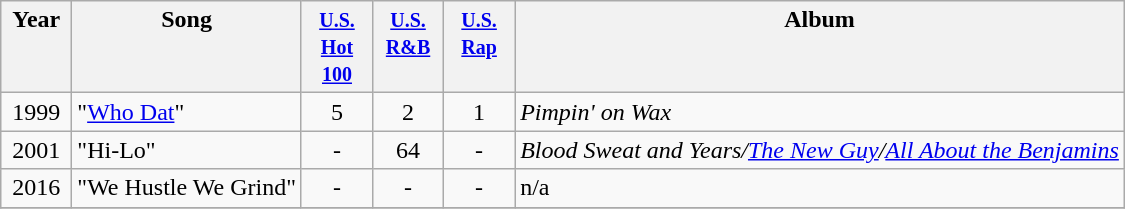<table class="wikitable">
<tr>
<th align="center" valign="top" width="40">Year</th>
<th align="left" valign="top">Song</th>
<th align="center" valign="top" width="40"><small><a href='#'>U.S. Hot 100</a></small></th>
<th align="center" valign="top" width="40"><small><a href='#'>U.S. R&B</a></small></th>
<th align="center" valign="top" width="40"><small><a href='#'>U.S. Rap</a></small></th>
<th align="left" valign="top">Album</th>
</tr>
<tr>
<td align="center" valign="top">1999</td>
<td align="left" valign="top">"<a href='#'>Who Dat</a>"</td>
<td align="center" valign="top">5</td>
<td align="center" valign="top">2</td>
<td align="center" valign="top">1</td>
<td align="left" valign="top"><em>Pimpin' on Wax</em></td>
</tr>
<tr>
<td align="center" valign="top">2001</td>
<td align="left" valign="top">"Hi-Lo"</td>
<td align="center" valign="top">-</td>
<td align="center" valign="top">64</td>
<td align="center" valign="top">-</td>
<td align="left" valign="top"><em>Blood Sweat and Years/<a href='#'>The New Guy</a>/<a href='#'>All About the Benjamins</a></em></td>
</tr>
<tr>
<td align="center" valign="top">2016</td>
<td align="left" valign="top">"We Hustle We Grind"</td>
<td align="center" valign="top">-</td>
<td align="center" valign="top">-</td>
<td align="center" valign="top">-</td>
<td align="left" valign="top">n/a</td>
</tr>
<tr>
</tr>
</table>
